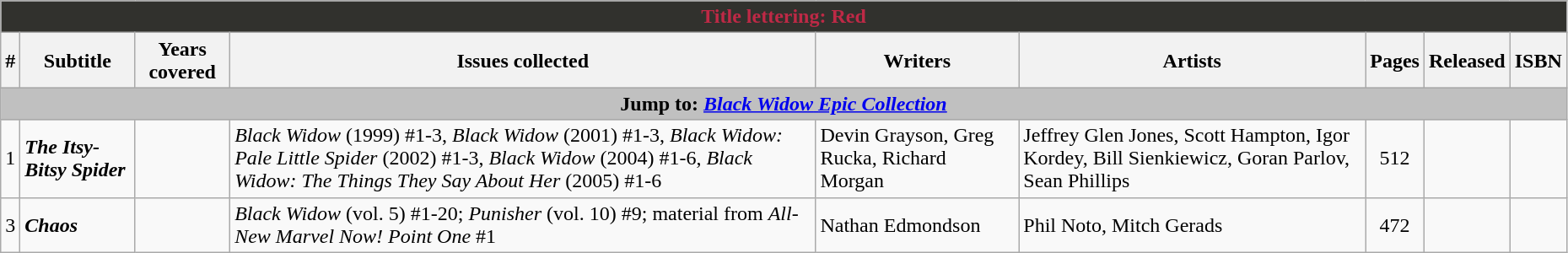<table class="wikitable sortable" width=98%>
<tr>
<th colspan=9 style="background-color: #31312D; color: #BE2946;">Title lettering: Red</th>
</tr>
<tr>
<th class="unsortable">#</th>
<th class="unsortable">Subtitle</th>
<th>Years covered</th>
<th class="unsortable">Issues collected</th>
<th class="unsortable">Writers</th>
<th class="unsortable">Artists</th>
<th class="unsortable">Pages</th>
<th>Released</th>
<th class="unsortable">ISBN</th>
</tr>
<tr>
<th colspan=9 style="background-color: silver;">Jump to: <a href='#'><em>Black Widow</em> <em>Epic Collection</em></a></th>
</tr>
<tr>
<td>1</td>
<td><strong><em>The Itsy-Bitsy Spider</em></strong></td>
<td></td>
<td><em>Black Widow</em> (1999) #1-3, <em>Black Widow</em> (2001) #1-3, <em>Black Widow: Pale Little Spider</em> (2002) #1-3, <em>Black Widow</em> (2004) #1-6, <em>Black Widow: The Things They Say About Her</em> (2005) #1-6</td>
<td>Devin Grayson, Greg Rucka, Richard Morgan</td>
<td>Jeffrey Glen Jones, Scott Hampton, Igor Kordey, Bill Sienkiewicz, Goran Parlov, Sean Phillips</td>
<td style="text-align: center;">512</td>
<td></td>
<td></td>
</tr>
<tr>
<td>3</td>
<td><strong><em>Chaos</em></strong></td>
<td></td>
<td><em>Black Widow</em> (vol. 5) #1-20; <em>Punisher</em> (vol. 10) #9; material from <em>All-New Marvel Now! Point One</em> #1</td>
<td>Nathan Edmondson</td>
<td>Phil Noto, Mitch Gerads</td>
<td style="text-align: center;">472</td>
<td></td>
<td></td>
</tr>
</table>
